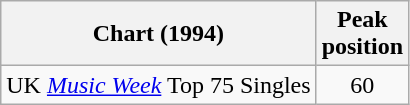<table class="wikitable">
<tr>
<th>Chart (1994)</th>
<th>Peak<br>position</th>
</tr>
<tr>
<td>UK <em><a href='#'>Music Week</a></em> Top 75 Singles</td>
<td align="center">60</td>
</tr>
</table>
